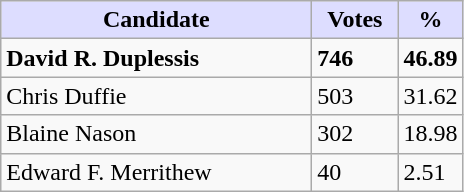<table class="wikitable">
<tr>
<th style="background:#ddf; width:200px;">Candidate</th>
<th style="background:#ddf; width:50px;">Votes</th>
<th style="background:#ddf; width:30px;">%</th>
</tr>
<tr>
<td><strong>David R. Duplessis</strong></td>
<td><strong>746</strong></td>
<td><strong>46.89</strong></td>
</tr>
<tr>
<td>Chris Duffie</td>
<td>503</td>
<td>31.62</td>
</tr>
<tr>
<td>Blaine Nason</td>
<td>302</td>
<td>18.98</td>
</tr>
<tr>
<td>Edward F. Merrithew</td>
<td>40</td>
<td>2.51</td>
</tr>
</table>
